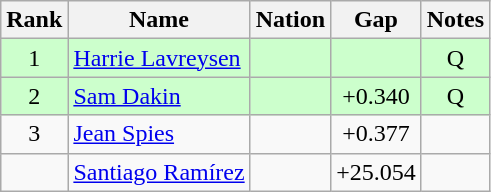<table class="wikitable sortable" style="text-align:center">
<tr>
<th>Rank</th>
<th>Name</th>
<th>Nation</th>
<th>Gap</th>
<th>Notes</th>
</tr>
<tr bgcolor=ccffcc>
<td>1</td>
<td align=left><a href='#'>Harrie Lavreysen</a></td>
<td align=left></td>
<td></td>
<td>Q</td>
</tr>
<tr bgcolor=ccffcc>
<td>2</td>
<td align=left><a href='#'>Sam Dakin</a></td>
<td align=left></td>
<td>+0.340</td>
<td>Q</td>
</tr>
<tr>
<td>3</td>
<td align=left><a href='#'>Jean Spies</a></td>
<td align=left></td>
<td>+0.377</td>
<td></td>
</tr>
<tr>
<td></td>
<td align=left><a href='#'>Santiago Ramírez</a></td>
<td align=left></td>
<td>+25.054</td>
<td></td>
</tr>
</table>
